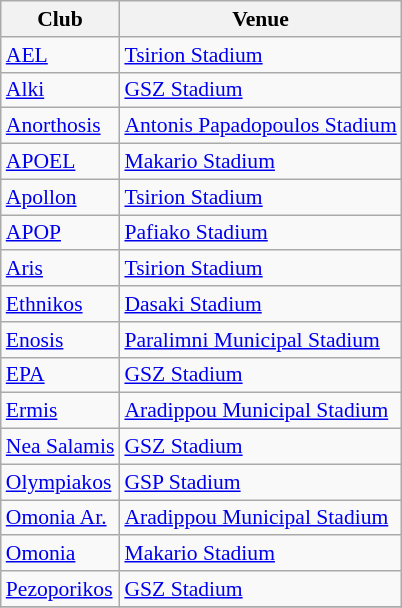<table class="wikitable" style="font-size:90%">
<tr>
<th>Club</th>
<th>Venue</th>
</tr>
<tr>
<td><a href='#'>AEL</a></td>
<td><a href='#'>Tsirion Stadium</a></td>
</tr>
<tr>
<td><a href='#'>Alki</a></td>
<td><a href='#'>GSZ Stadium</a></td>
</tr>
<tr>
<td><a href='#'>Anorthosis</a></td>
<td><a href='#'>Antonis Papadopoulos Stadium</a></td>
</tr>
<tr>
<td><a href='#'>APOEL</a></td>
<td><a href='#'>Makario Stadium</a></td>
</tr>
<tr>
<td><a href='#'>Apollon</a></td>
<td><a href='#'>Tsirion Stadium</a></td>
</tr>
<tr>
<td><a href='#'>APOP</a></td>
<td><a href='#'>Pafiako Stadium</a></td>
</tr>
<tr>
<td><a href='#'>Aris</a></td>
<td><a href='#'>Tsirion Stadium</a></td>
</tr>
<tr>
<td><a href='#'>Ethnikos</a></td>
<td><a href='#'>Dasaki Stadium</a></td>
</tr>
<tr>
<td><a href='#'>Enosis</a></td>
<td><a href='#'>Paralimni Municipal Stadium</a></td>
</tr>
<tr>
<td><a href='#'>EPA</a></td>
<td><a href='#'>GSZ Stadium</a></td>
</tr>
<tr>
<td><a href='#'>Ermis</a></td>
<td><a href='#'>Aradippou Municipal Stadium</a></td>
</tr>
<tr>
<td><a href='#'>Nea Salamis</a></td>
<td><a href='#'>GSZ Stadium</a></td>
</tr>
<tr>
<td><a href='#'>Olympiakos</a></td>
<td><a href='#'>GSP Stadium</a></td>
</tr>
<tr>
<td><a href='#'>Omonia Ar.</a></td>
<td><a href='#'>Aradippou Municipal Stadium</a></td>
</tr>
<tr>
<td><a href='#'>Omonia</a></td>
<td><a href='#'>Makario Stadium</a></td>
</tr>
<tr>
<td><a href='#'>Pezoporikos</a></td>
<td><a href='#'>GSZ Stadium</a></td>
</tr>
<tr>
</tr>
</table>
